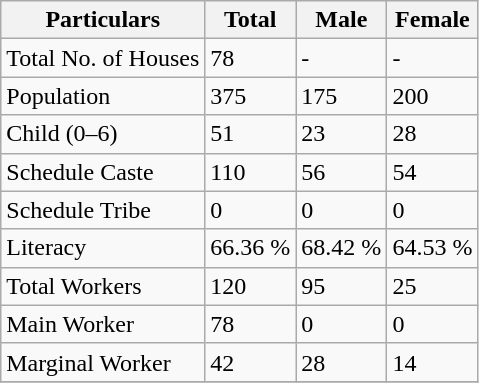<table class="wikitable sortable">
<tr>
<th>Particulars</th>
<th>Total</th>
<th>Male</th>
<th>Female</th>
</tr>
<tr>
<td>Total No. of Houses</td>
<td>78</td>
<td>-</td>
<td>-</td>
</tr>
<tr>
<td>Population</td>
<td>375</td>
<td>175</td>
<td>200</td>
</tr>
<tr>
<td>Child (0–6)</td>
<td>51</td>
<td>23</td>
<td>28</td>
</tr>
<tr>
<td>Schedule Caste</td>
<td>110</td>
<td>56</td>
<td>54</td>
</tr>
<tr>
<td>Schedule Tribe</td>
<td>0</td>
<td>0</td>
<td>0</td>
</tr>
<tr>
<td>Literacy</td>
<td>66.36 %</td>
<td>68.42 %</td>
<td>64.53 %</td>
</tr>
<tr>
<td>Total Workers</td>
<td>120</td>
<td>95</td>
<td>25</td>
</tr>
<tr>
<td>Main Worker</td>
<td>78</td>
<td>0</td>
<td>0</td>
</tr>
<tr>
<td>Marginal Worker</td>
<td>42</td>
<td>28</td>
<td>14</td>
</tr>
<tr>
</tr>
</table>
